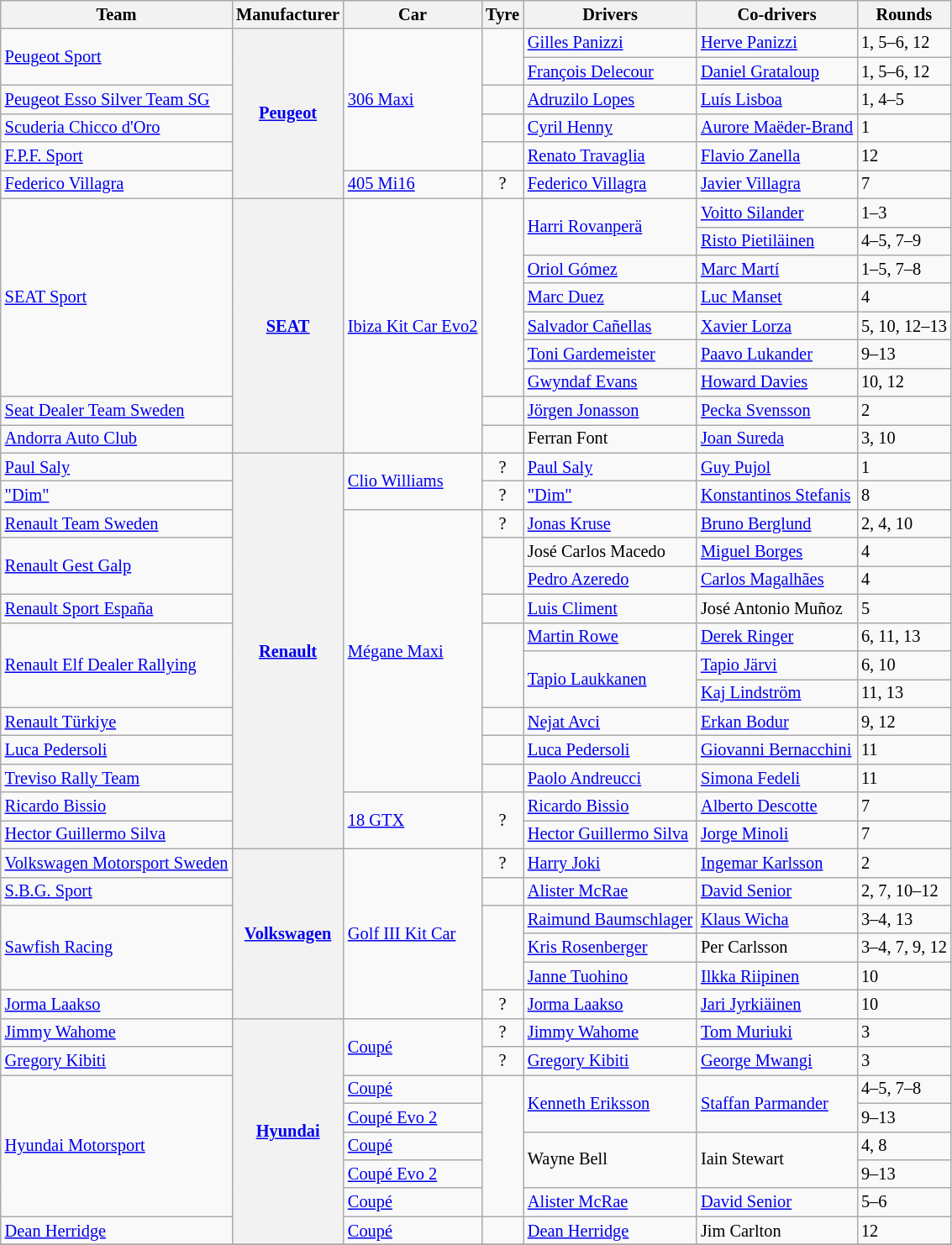<table class="wikitable" style="font-size: 85%">
<tr>
<th>Team</th>
<th>Manufacturer</th>
<th>Car</th>
<th>Tyre</th>
<th>Drivers</th>
<th>Co-drivers</th>
<th>Rounds</th>
</tr>
<tr>
<td rowspan="2"> <a href='#'>Peugeot Sport</a></td>
<th rowspan="6"><a href='#'>Peugeot</a></th>
<td rowspan="5"><a href='#'>306 Maxi</a></td>
<td rowspan="2" align="center"></td>
<td> <a href='#'>Gilles Panizzi</a></td>
<td> <a href='#'>Herve Panizzi</a></td>
<td>1, 5–6, 12</td>
</tr>
<tr>
<td> <a href='#'>François Delecour</a></td>
<td> <a href='#'>Daniel Grataloup</a></td>
<td>1, 5–6, 12</td>
</tr>
<tr>
<td> <a href='#'>Peugeot Esso Silver Team SG</a></td>
<td align="center"></td>
<td> <a href='#'>Adruzilo Lopes</a></td>
<td> <a href='#'>Luís Lisboa</a></td>
<td>1, 4–5</td>
</tr>
<tr>
<td> <a href='#'>Scuderia Chicco d'Oro</a></td>
<td align="center"></td>
<td> <a href='#'>Cyril Henny</a></td>
<td> <a href='#'>Aurore Maëder-Brand</a></td>
<td>1</td>
</tr>
<tr>
<td> <a href='#'>F.P.F. Sport</a></td>
<td align="center"></td>
<td> <a href='#'>Renato Travaglia</a></td>
<td> <a href='#'>Flavio Zanella</a></td>
<td>12</td>
</tr>
<tr>
<td> <a href='#'>Federico Villagra</a></td>
<td><a href='#'>405 Mi16</a></td>
<td align="center">?</td>
<td> <a href='#'>Federico Villagra</a></td>
<td> <a href='#'>Javier Villagra</a></td>
<td>7</td>
</tr>
<tr>
<td rowspan="7"> <a href='#'>SEAT Sport</a></td>
<th rowspan="9"><a href='#'>SEAT</a></th>
<td rowspan="9"><a href='#'>Ibiza Kit Car Evo2</a></td>
<td rowspan="7" align="center"></td>
<td rowspan="2"> <a href='#'>Harri Rovanperä</a></td>
<td> <a href='#'>Voitto Silander</a></td>
<td>1–3</td>
</tr>
<tr>
<td> <a href='#'>Risto Pietiläinen</a></td>
<td>4–5, 7–9</td>
</tr>
<tr>
<td> <a href='#'>Oriol Gómez</a></td>
<td> <a href='#'>Marc Martí</a></td>
<td>1–5, 7–8</td>
</tr>
<tr>
<td> <a href='#'>Marc Duez</a></td>
<td> <a href='#'>Luc Manset</a></td>
<td>4</td>
</tr>
<tr>
<td> <a href='#'>Salvador Cañellas</a></td>
<td> <a href='#'>Xavier Lorza</a></td>
<td>5, 10, 12–13</td>
</tr>
<tr>
<td> <a href='#'>Toni Gardemeister</a></td>
<td> <a href='#'>Paavo Lukander</a></td>
<td>9–13</td>
</tr>
<tr>
<td> <a href='#'>Gwyndaf Evans</a></td>
<td> <a href='#'>Howard Davies</a></td>
<td>10, 12</td>
</tr>
<tr>
<td> <a href='#'>Seat Dealer Team Sweden</a></td>
<td align="center"></td>
<td> <a href='#'>Jörgen Jonasson</a></td>
<td> <a href='#'>Pecka Svensson</a></td>
<td>2</td>
</tr>
<tr>
<td> <a href='#'>Andorra Auto Club</a></td>
<td align="center"></td>
<td> Ferran Font</td>
<td> <a href='#'>Joan Sureda</a></td>
<td>3, 10</td>
</tr>
<tr>
<td> <a href='#'>Paul Saly</a></td>
<th rowspan="14"><a href='#'>Renault</a></th>
<td rowspan="2"><a href='#'>Clio Williams</a></td>
<td align="center">?</td>
<td> <a href='#'>Paul Saly</a></td>
<td> <a href='#'>Guy Pujol</a></td>
<td>1</td>
</tr>
<tr>
<td> <a href='#'>"Dim"</a></td>
<td align="center">?</td>
<td> <a href='#'>"Dim"</a></td>
<td> <a href='#'>Konstantinos Stefanis</a></td>
<td>8</td>
</tr>
<tr>
<td> <a href='#'>Renault Team Sweden</a></td>
<td rowspan="10"><a href='#'>Mégane Maxi</a></td>
<td align="center">?</td>
<td> <a href='#'>Jonas Kruse</a></td>
<td> <a href='#'>Bruno Berglund</a></td>
<td>2, 4, 10</td>
</tr>
<tr>
<td rowspan="2"> <a href='#'>Renault Gest Galp</a></td>
<td rowspan="2" align="center"></td>
<td> José Carlos Macedo</td>
<td> <a href='#'>Miguel Borges</a></td>
<td>4</td>
</tr>
<tr>
<td> <a href='#'>Pedro Azeredo</a></td>
<td> <a href='#'>Carlos Magalhães</a></td>
<td>4</td>
</tr>
<tr>
<td> <a href='#'>Renault Sport España</a></td>
<td align="center"></td>
<td> <a href='#'>Luis Climent</a></td>
<td> José Antonio Muñoz</td>
<td>5</td>
</tr>
<tr>
<td rowspan="3"> <a href='#'>Renault Elf Dealer Rallying</a></td>
<td rowspan="3" align="center"></td>
<td> <a href='#'>Martin Rowe</a></td>
<td> <a href='#'>Derek Ringer</a></td>
<td>6, 11, 13</td>
</tr>
<tr>
<td rowspan="2"> <a href='#'>Tapio Laukkanen</a></td>
<td> <a href='#'>Tapio Järvi</a></td>
<td>6, 10</td>
</tr>
<tr>
<td> <a href='#'>Kaj Lindström</a></td>
<td>11, 13</td>
</tr>
<tr>
<td> <a href='#'>Renault Türkiye</a></td>
<td rowspan="1" align="center"></td>
<td> <a href='#'>Nejat Avci</a></td>
<td> <a href='#'>Erkan Bodur</a></td>
<td>9, 12</td>
</tr>
<tr>
<td> <a href='#'>Luca Pedersoli</a></td>
<td align="center"></td>
<td> <a href='#'>Luca Pedersoli</a></td>
<td> <a href='#'>Giovanni Bernacchini</a></td>
<td>11</td>
</tr>
<tr>
<td> <a href='#'>Treviso Rally Team</a></td>
<td align="center"></td>
<td> <a href='#'>Paolo Andreucci</a></td>
<td> <a href='#'>Simona Fedeli</a></td>
<td>11</td>
</tr>
<tr>
<td> <a href='#'>Ricardo Bissio</a></td>
<td rowspan="2"><a href='#'>18 GTX</a></td>
<td rowspan="2" align="center">?</td>
<td> <a href='#'>Ricardo Bissio</a></td>
<td> <a href='#'>Alberto Descotte</a></td>
<td>7</td>
</tr>
<tr>
<td> <a href='#'>Hector Guillermo Silva</a></td>
<td> <a href='#'>Hector Guillermo Silva</a></td>
<td> <a href='#'>Jorge Minoli</a></td>
<td>7</td>
</tr>
<tr>
<td> <a href='#'>Volkswagen Motorsport Sweden</a></td>
<th rowspan="6"><a href='#'>Volkswagen</a></th>
<td rowspan="6"><a href='#'>Golf III Kit Car</a></td>
<td align="center">?</td>
<td> <a href='#'>Harry Joki</a></td>
<td> <a href='#'>Ingemar Karlsson</a></td>
<td>2</td>
</tr>
<tr>
<td> <a href='#'>S.B.G. Sport</a></td>
<td align="center"></td>
<td> <a href='#'>Alister McRae</a></td>
<td> <a href='#'>David Senior</a></td>
<td>2, 7, 10–12</td>
</tr>
<tr>
<td rowspan="3"> <a href='#'>Sawfish Racing</a></td>
<td rowspan="3" align="center"></td>
<td> <a href='#'>Raimund Baumschlager</a></td>
<td> <a href='#'>Klaus Wicha</a></td>
<td nowrap="">3–4, 13</td>
</tr>
<tr>
<td> <a href='#'>Kris Rosenberger</a></td>
<td nowrap=""> Per Carlsson</td>
<td>3–4, 7, 9, 12</td>
</tr>
<tr>
<td> <a href='#'>Janne Tuohino</a></td>
<td> <a href='#'>Ilkka Riipinen</a></td>
<td>10</td>
</tr>
<tr>
<td> <a href='#'>Jorma Laakso</a></td>
<td align="center">?</td>
<td> <a href='#'>Jorma Laakso</a></td>
<td> <a href='#'>Jari Jyrkiäinen</a></td>
<td>10</td>
</tr>
<tr>
<td> <a href='#'>Jimmy Wahome</a></td>
<th rowspan="8"><a href='#'>Hyundai</a></th>
<td rowspan="2"><a href='#'>Coupé</a></td>
<td align="center">?</td>
<td> <a href='#'>Jimmy Wahome</a></td>
<td> <a href='#'>Tom Muriuki</a></td>
<td>3</td>
</tr>
<tr>
<td> <a href='#'>Gregory Kibiti</a></td>
<td align="center">?</td>
<td> <a href='#'>Gregory Kibiti</a></td>
<td> <a href='#'>George Mwangi</a></td>
<td>3</td>
</tr>
<tr>
<td rowspan="5"> <a href='#'>Hyundai Motorsport</a></td>
<td><a href='#'>Coupé</a></td>
<td rowspan="5" align="center"></td>
<td rowspan="2"> <a href='#'>Kenneth Eriksson</a></td>
<td rowspan="2"> <a href='#'>Staffan Parmander</a></td>
<td>4–5, 7–8</td>
</tr>
<tr>
<td><a href='#'>Coupé Evo 2</a></td>
<td>9–13</td>
</tr>
<tr>
<td><a href='#'>Coupé</a></td>
<td rowspan="2"> Wayne Bell</td>
<td rowspan="2"> Iain Stewart</td>
<td>4, 8</td>
</tr>
<tr>
<td><a href='#'>Coupé Evo 2</a></td>
<td>9–13</td>
</tr>
<tr>
<td><a href='#'>Coupé</a></td>
<td> <a href='#'>Alister McRae</a></td>
<td> <a href='#'>David Senior</a></td>
<td>5–6</td>
</tr>
<tr>
<td> <a href='#'>Dean Herridge</a></td>
<td><a href='#'>Coupé</a></td>
<td align="center"></td>
<td> <a href='#'>Dean Herridge</a></td>
<td> Jim Carlton</td>
<td>12</td>
</tr>
<tr>
</tr>
</table>
